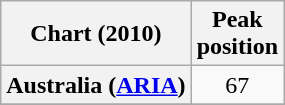<table class="wikitable sortable plainrowheaders">
<tr>
<th scope="col">Chart (2010)</th>
<th scope="col">Peak<br>position</th>
</tr>
<tr>
<th scope="row">Australia (<a href='#'>ARIA</a>)<br></th>
<td align="center">67</td>
</tr>
<tr>
</tr>
</table>
